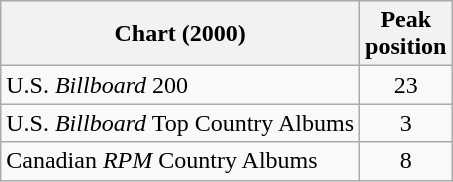<table class="wikitable sortable">
<tr>
<th>Chart (2000)</th>
<th>Peak<br>position</th>
</tr>
<tr>
<td>U.S. <em>Billboard</em> 200</td>
<td align="center">23</td>
</tr>
<tr>
<td>U.S. <em>Billboard</em> Top Country Albums</td>
<td align="center">3</td>
</tr>
<tr>
<td>Canadian <em>RPM</em> Country Albums</td>
<td align="center">8</td>
</tr>
</table>
